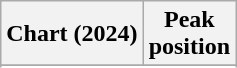<table class="wikitable sortable plainrowheaders" style="text-align:center;">
<tr>
<th scope="col">Chart (2024)</th>
<th scope="col">Peak<br>position</th>
</tr>
<tr>
</tr>
<tr>
</tr>
<tr>
</tr>
<tr>
</tr>
</table>
